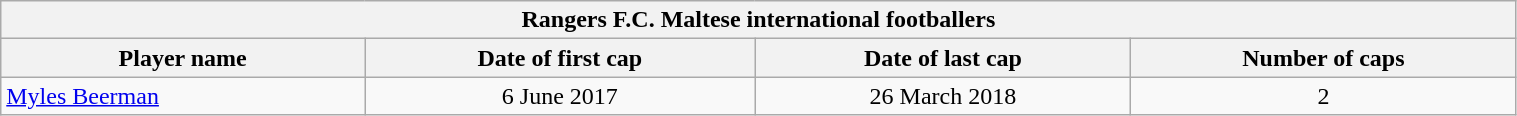<table class="wikitable plainrowheaders" style="width: 80%;">
<tr>
<th colspan=5>Rangers F.C. Maltese international footballers </th>
</tr>
<tr>
<th scope="col">Player name</th>
<th scope="col">Date of first cap</th>
<th scope="col">Date of last cap</th>
<th scope="col">Number of caps</th>
</tr>
<tr>
<td><a href='#'>Myles Beerman</a></td>
<td align="center">6 June 2017</td>
<td align="center">26 March 2018</td>
<td align="center">2</td>
</tr>
</table>
